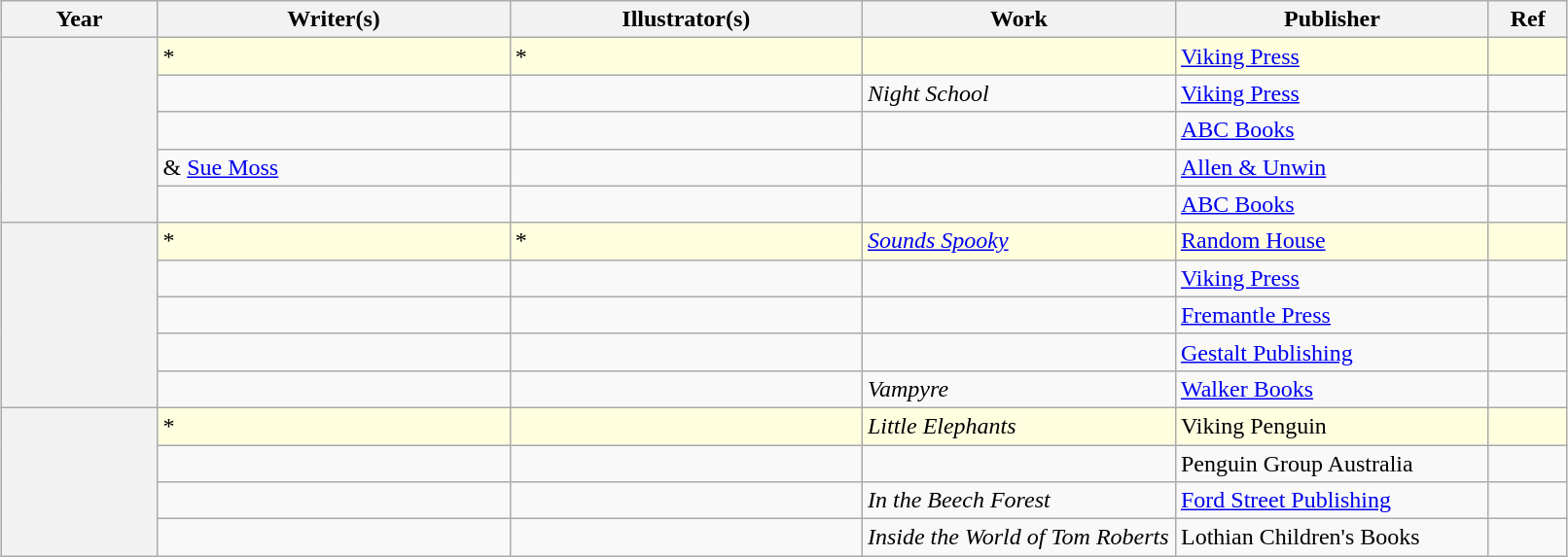<table class="sortable wikitable" width="85%" style="margin: 1em auto 1em auto">
<tr>
<th width="10%">Year</th>
<th width="22.5%">Writer(s)</th>
<th width="22.5%">Illustrator(s)</th>
<th width="20%">Work</th>
<th width="20%">Publisher</th>
<th width="5%" class="unsortable">Ref</th>
</tr>
<tr style="background:lightyellow;">
<th rowspan="5" align="center"></th>
<td>*</td>
<td>*</td>
<td><em></em></td>
<td><a href='#'>Viking Press</a></td>
<td></td>
</tr>
<tr>
<td></td>
<td></td>
<td><em>Night School</em></td>
<td><a href='#'>Viking Press</a></td>
<td></td>
</tr>
<tr>
<td></td>
<td></td>
<td><em></em></td>
<td><a href='#'>ABC Books</a></td>
<td></td>
</tr>
<tr>
<td> & <a href='#'>Sue Moss</a></td>
<td></td>
<td><em></em></td>
<td><a href='#'>Allen & Unwin</a></td>
<td></td>
</tr>
<tr>
<td></td>
<td></td>
<td><em></em></td>
<td><a href='#'>ABC Books</a></td>
<td></td>
</tr>
<tr style="background:lightyellow;">
<th rowspan="5" align="center"></th>
<td>*</td>
<td>*</td>
<td><em><a href='#'>Sounds Spooky</a></em></td>
<td><a href='#'>Random House</a></td>
<td></td>
</tr>
<tr>
<td></td>
<td></td>
<td><em></em></td>
<td><a href='#'>Viking Press</a></td>
<td></td>
</tr>
<tr>
<td></td>
<td></td>
<td><em></em></td>
<td><a href='#'>Fremantle Press</a></td>
<td></td>
</tr>
<tr>
<td></td>
<td></td>
<td><em></em></td>
<td><a href='#'>Gestalt Publishing</a></td>
<td></td>
</tr>
<tr>
<td></td>
<td></td>
<td><em>Vampyre</em></td>
<td><a href='#'>Walker Books</a></td>
<td></td>
</tr>
<tr style="background:lightyellow;">
<th rowspan="4" align="center"></th>
<td>*</td>
<td></td>
<td><em>Little Elephants</em></td>
<td>Viking Penguin</td>
<td></td>
</tr>
<tr>
<td></td>
<td></td>
<td><em></em></td>
<td>Penguin Group Australia</td>
<td></td>
</tr>
<tr>
<td></td>
<td></td>
<td><em>In the Beech Forest</em></td>
<td><a href='#'>Ford Street Publishing</a></td>
<td></td>
</tr>
<tr>
<td></td>
<td></td>
<td><em>Inside the World of Tom Roberts</em></td>
<td>Lothian Children's Books</td>
<td></td>
</tr>
</table>
